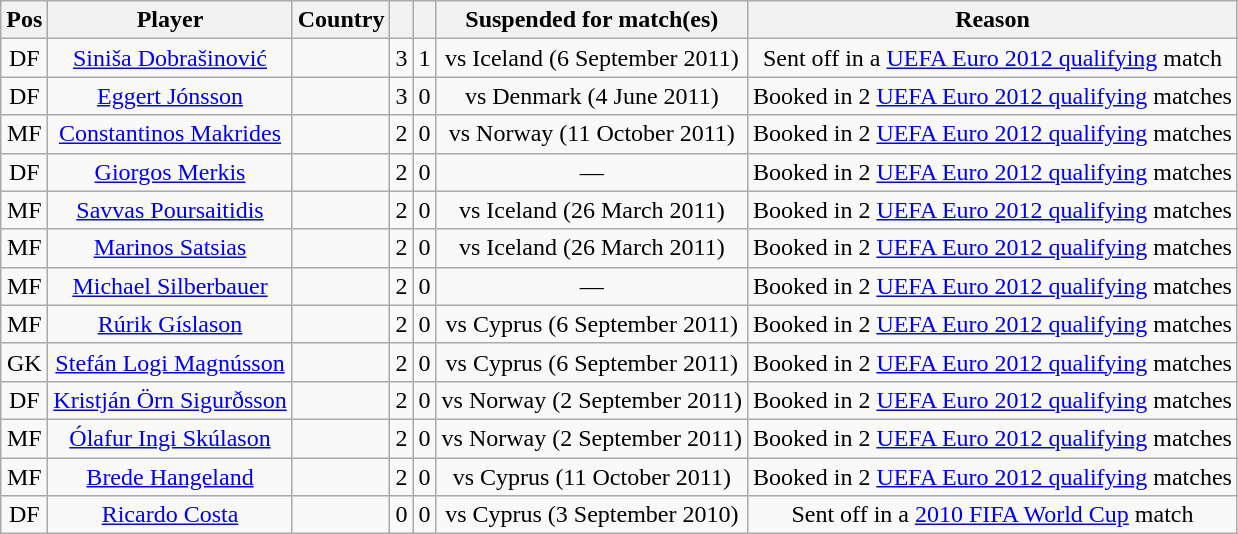<table class="wikitable" style="text-align: center;">
<tr>
<th>Pos</th>
<th>Player</th>
<th>Country</th>
<th></th>
<th></th>
<th>Suspended for match(es)</th>
<th>Reason</th>
</tr>
<tr>
<td>DF</td>
<td><a href='#'>Siniša Dobrašinović</a></td>
<td style="text-align:left;"></td>
<td>3</td>
<td>1</td>
<td>vs Iceland (6 September 2011)</td>
<td>Sent off in a <a href='#'>UEFA Euro 2012 qualifying</a> match</td>
</tr>
<tr>
<td>DF</td>
<td><a href='#'>Eggert Jónsson</a></td>
<td style="text-align:left;"></td>
<td>3</td>
<td>0</td>
<td>vs Denmark (4 June 2011)</td>
<td>Booked in 2 <a href='#'>UEFA Euro 2012 qualifying</a> matches</td>
</tr>
<tr>
<td>MF</td>
<td><a href='#'>Constantinos Makrides</a></td>
<td style="text-align:left;"></td>
<td>2</td>
<td>0</td>
<td>vs Norway (11 October 2011)</td>
<td>Booked in 2 <a href='#'>UEFA Euro 2012 qualifying</a> matches</td>
</tr>
<tr>
<td>DF</td>
<td><a href='#'>Giorgos Merkis</a></td>
<td style="text-align:left;"></td>
<td>2</td>
<td>0</td>
<td>—</td>
<td>Booked in 2 <a href='#'>UEFA Euro 2012 qualifying</a> matches</td>
</tr>
<tr>
<td>MF</td>
<td><a href='#'>Savvas Poursaitidis</a></td>
<td style="text-align:left;"></td>
<td>2</td>
<td>0</td>
<td>vs Iceland (26 March 2011)</td>
<td>Booked in 2 <a href='#'>UEFA Euro 2012 qualifying</a> matches</td>
</tr>
<tr>
<td>MF</td>
<td><a href='#'>Marinos Satsias</a></td>
<td style="text-align:left;"></td>
<td>2</td>
<td>0</td>
<td>vs Iceland (26 March 2011)</td>
<td>Booked in 2 <a href='#'>UEFA Euro 2012 qualifying</a> matches</td>
</tr>
<tr>
<td>MF</td>
<td><a href='#'>Michael Silberbauer</a></td>
<td style="text-align:left;"></td>
<td>2</td>
<td>0</td>
<td>—</td>
<td>Booked in 2 <a href='#'>UEFA Euro 2012 qualifying</a> matches</td>
</tr>
<tr>
<td>MF</td>
<td><a href='#'>Rúrik Gíslason</a></td>
<td style="text-align:left;"></td>
<td>2</td>
<td>0</td>
<td>vs Cyprus (6 September 2011)</td>
<td>Booked in 2 <a href='#'>UEFA Euro 2012 qualifying</a> matches</td>
</tr>
<tr>
<td>GK</td>
<td><a href='#'>Stefán Logi Magnússon</a></td>
<td style="text-align:left;"></td>
<td>2</td>
<td>0</td>
<td>vs Cyprus (6 September 2011)</td>
<td>Booked in 2 <a href='#'>UEFA Euro 2012 qualifying</a> matches</td>
</tr>
<tr>
<td>DF</td>
<td><a href='#'>Kristján Örn Sigurðsson</a></td>
<td style="text-align:left;"></td>
<td>2</td>
<td>0</td>
<td>vs Norway (2 September 2011)</td>
<td>Booked in 2 <a href='#'>UEFA Euro 2012 qualifying</a> matches</td>
</tr>
<tr>
<td>MF</td>
<td><a href='#'>Ólafur Ingi Skúlason</a></td>
<td style="text-align:left;"></td>
<td>2</td>
<td>0</td>
<td>vs Norway (2 September 2011)</td>
<td>Booked in 2 <a href='#'>UEFA Euro 2012 qualifying</a> matches</td>
</tr>
<tr>
<td>MF</td>
<td><a href='#'>Brede Hangeland</a></td>
<td style="text-align:left;"></td>
<td>2</td>
<td>0</td>
<td>vs Cyprus (11 October 2011)</td>
<td>Booked in 2 <a href='#'>UEFA Euro 2012 qualifying</a> matches</td>
</tr>
<tr>
<td>DF</td>
<td><a href='#'>Ricardo Costa</a></td>
<td style="text-align:left;"></td>
<td>0</td>
<td>0</td>
<td>vs Cyprus (3 September 2010)</td>
<td>Sent off in a <a href='#'>2010 FIFA World Cup</a> match</td>
</tr>
</table>
